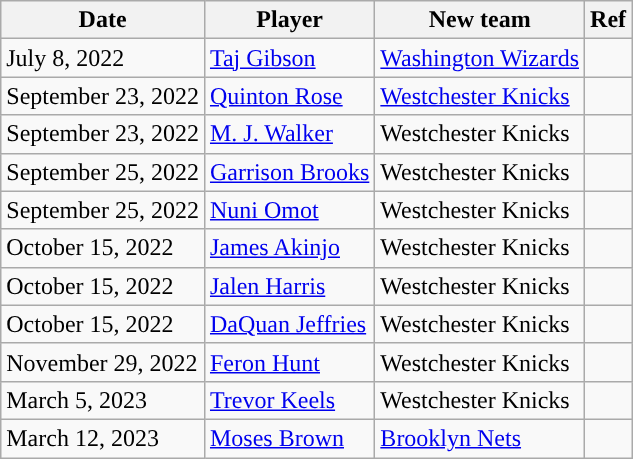<table class="wikitable" style="text-align:left;">
<tr>
<th>Date</th>
<th>Player</th>
<th>New team</th>
<th>Ref</th>
</tr>
<tr>
<td>July 8, 2022</td>
<td><a href='#'>Taj Gibson</a></td>
<td><a href='#'>Washington Wizards</a></td>
<td></td>
</tr>
<tr>
<td>September 23, 2022</td>
<td><a href='#'>Quinton Rose</a></td>
<td><a href='#'>Westchester Knicks</a></td>
<td></td>
</tr>
<tr>
<td>September 23, 2022</td>
<td><a href='#'>M. J. Walker</a></td>
<td>Westchester Knicks</td>
<td></td>
</tr>
<tr>
<td>September 25, 2022</td>
<td><a href='#'>Garrison Brooks</a></td>
<td>Westchester Knicks</td>
<td></td>
</tr>
<tr>
<td>September 25, 2022</td>
<td><a href='#'>Nuni Omot</a></td>
<td>Westchester Knicks</td>
<td></td>
</tr>
<tr>
<td>October 15, 2022</td>
<td><a href='#'>James Akinjo</a></td>
<td>Westchester Knicks</td>
<td></td>
</tr>
<tr>
<td>October 15, 2022</td>
<td><a href='#'>Jalen Harris</a></td>
<td>Westchester Knicks</td>
<td></td>
</tr>
<tr>
<td>October 15, 2022</td>
<td><a href='#'>DaQuan Jeffries</a></td>
<td>Westchester Knicks</td>
<td></td>
</tr>
<tr>
<td>November 29, 2022</td>
<td><a href='#'>Feron Hunt</a></td>
<td>Westchester Knicks</td>
<td></td>
</tr>
<tr>
<td>March 5, 2023</td>
<td><a href='#'>Trevor Keels</a></td>
<td>Westchester Knicks</td>
<td></td>
</tr>
<tr>
<td>March 12, 2023</td>
<td><a href='#'>Moses Brown</a></td>
<td><a href='#'>Brooklyn Nets</a></td>
<td></td>
</tr>
</table>
